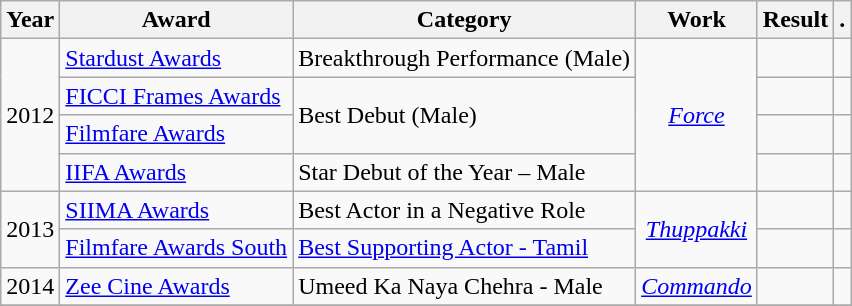<table class="wikitable">
<tr>
<th>Year</th>
<th>Award</th>
<th>Category</th>
<th>Work</th>
<th>Result</th>
<th>.</th>
</tr>
<tr>
<td rowspan="4">2012</td>
<td><a href='#'>Stardust Awards</a></td>
<td>Breakthrough Performance (Male)</td>
<td style="text-align:center;" rowspan="4"><em><a href='#'>Force</a></em></td>
<td></td>
<td style="text-align:center;"></td>
</tr>
<tr>
<td><a href='#'>FICCI Frames Awards</a></td>
<td rowspan="2">Best Debut (Male)</td>
<td></td>
<td style="text-align:center;"></td>
</tr>
<tr>
<td><a href='#'>Filmfare Awards</a></td>
<td></td>
<td></td>
</tr>
<tr>
<td><a href='#'>IIFA Awards</a></td>
<td>Star Debut of the Year – Male</td>
<td></td>
<td></td>
</tr>
<tr>
<td rowspan=2>2013</td>
<td><a href='#'>SIIMA Awards</a></td>
<td>Best Actor in a Negative Role</td>
<td style="text-align:center;" rowspan=2><em><a href='#'>Thuppakki</a></em></td>
<td></td>
<td style="text-align:center;"></td>
</tr>
<tr>
<td><a href='#'>Filmfare Awards South</a></td>
<td><a href='#'>Best Supporting Actor - Tamil</a></td>
<td></td>
<td style="text-align:center;"></td>
</tr>
<tr>
<td>2014</td>
<td><a href='#'>Zee Cine Awards</a></td>
<td>Umeed Ka Naya Chehra - Male</td>
<td style="text-align:center;"><em><a href='#'>Commando</a></em></td>
<td></td>
<td style="text-align:center;"></td>
</tr>
<tr>
</tr>
</table>
